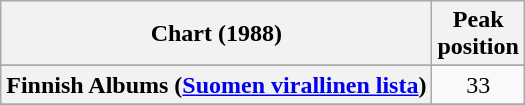<table class="wikitable sortable plainrowheaders" style="text-align:center">
<tr>
<th scope="col">Chart (1988)</th>
<th scope="col">Peak<br>position</th>
</tr>
<tr>
</tr>
<tr>
<th scope="row">Finnish Albums (<a href='#'>Suomen virallinen lista</a>)</th>
<td>33</td>
</tr>
<tr>
</tr>
<tr>
</tr>
<tr>
</tr>
</table>
